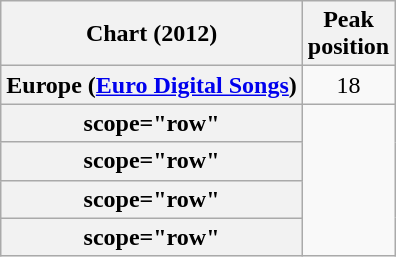<table class="wikitable sortable plainrowheaders">
<tr>
<th>Chart (2012)</th>
<th>Peak<br>position</th>
</tr>
<tr>
<th scope="row">Europe (<a href='#'>Euro Digital Songs</a>)</th>
<td style="text-align:center;">18</td>
</tr>
<tr>
<th>scope="row"</th>
</tr>
<tr>
<th>scope="row"</th>
</tr>
<tr>
<th>scope="row"</th>
</tr>
<tr>
<th>scope="row"</th>
</tr>
</table>
